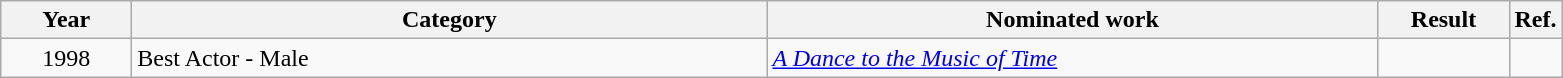<table class=wikitable>
<tr>
<th scope="col" style="width:5em;">Year</th>
<th scope="col" style="width:26em;">Category</th>
<th scope="col" style="width:25em;">Nominated work</th>
<th scope="col" style="width:5em;">Result</th>
<th>Ref.</th>
</tr>
<tr>
<td style="text-align:center;">1998</td>
<td>Best Actor - Male</td>
<td><em><a href='#'>A Dance to the Music of Time</a></em></td>
<td></td>
<td></td>
</tr>
</table>
